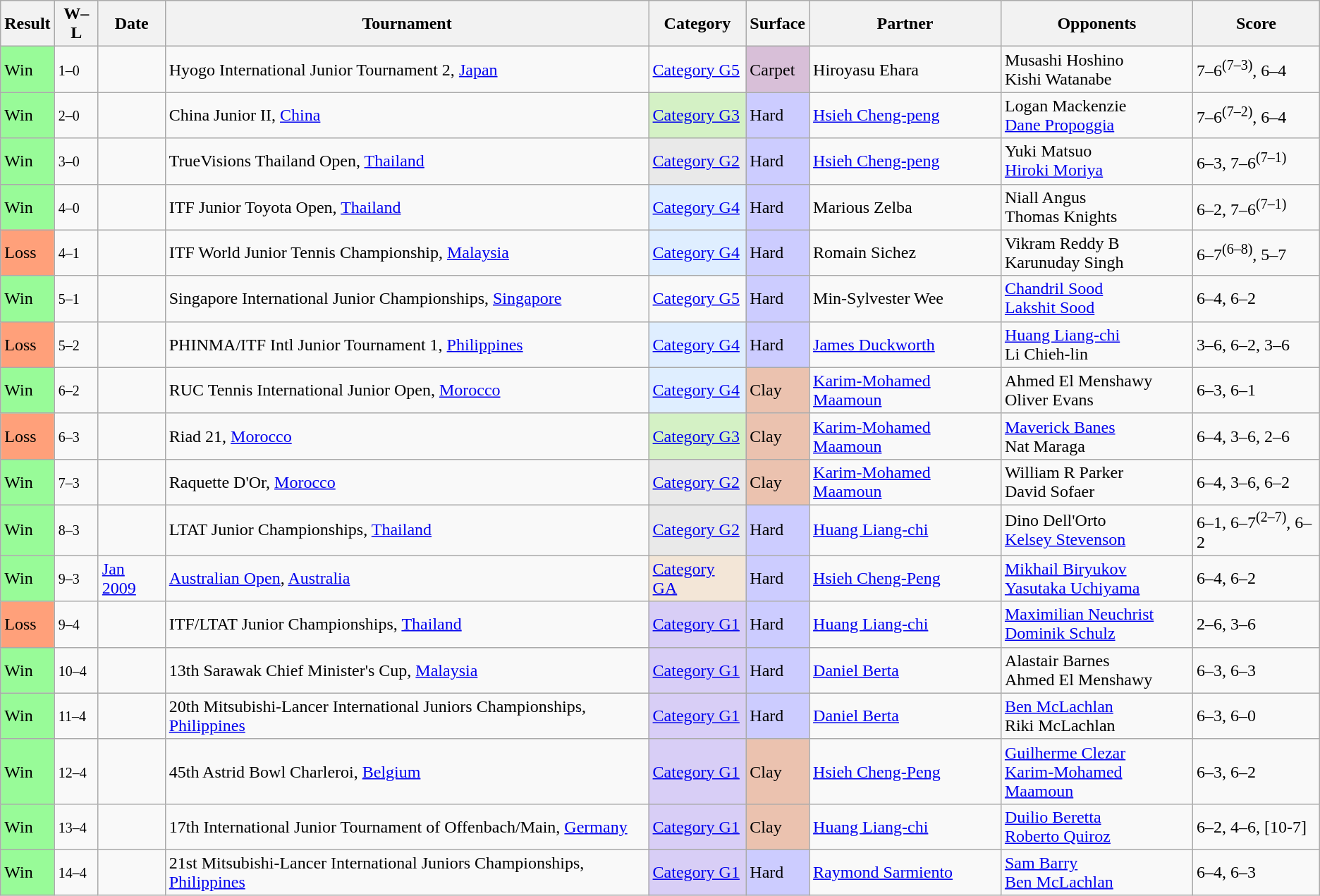<table class="sortable wikitable">
<tr>
<th>Result</th>
<th class="unsortable">W–L</th>
<th>Date</th>
<th>Tournament</th>
<th>Category</th>
<th>Surface</th>
<th>Partner</th>
<th>Opponents</th>
<th class="unsortable">Score</th>
</tr>
<tr>
<td bgcolor="98fb98">Win</td>
<td><small>1–0</small></td>
<td></td>
<td>Hyogo International Junior Tournament 2, <a href='#'>Japan</a></td>
<td><a href='#'>Category G5</a></td>
<td bgcolor="thistle">Carpet</td>
<td> Hiroyasu Ehara</td>
<td> Musashi Hoshino<br> Kishi Watanabe</td>
<td>7–6<sup>(7–3)</sup>, 6–4</td>
</tr>
<tr>
<td bgcolor="98fb98">Win</td>
<td><small>2–0</small></td>
<td></td>
<td>China Junior II, <a href='#'>China</a></td>
<td bgcolor="D4F1C5"><a href='#'>Category G3</a></td>
<td bgcolor="CCCCFF">Hard</td>
<td> <a href='#'>Hsieh Cheng-peng</a></td>
<td> Logan Mackenzie<br> <a href='#'>Dane Propoggia</a></td>
<td>7–6<sup>(7–2)</sup>, 6–4</td>
</tr>
<tr>
<td bgcolor="98fb98">Win</td>
<td><small>3–0</small></td>
<td></td>
<td>TrueVisions Thailand Open, <a href='#'>Thailand</a></td>
<td bgcolor="e9e9e9"><a href='#'>Category G2</a></td>
<td bgcolor="CCCCFF">Hard</td>
<td> <a href='#'>Hsieh Cheng-peng</a></td>
<td> Yuki Matsuo<br> <a href='#'>Hiroki Moriya</a></td>
<td>6–3, 7–6<sup>(7–1)</sup></td>
</tr>
<tr>
<td bgcolor="98fb98">Win</td>
<td><small>4–0</small></td>
<td></td>
<td>ITF Junior Toyota Open, <a href='#'>Thailand</a></td>
<td bgcolor="dfeeff"><a href='#'>Category G4</a></td>
<td bgcolor="CCCCFF">Hard</td>
<td> Marious Zelba</td>
<td> Niall Angus<br> Thomas Knights</td>
<td>6–2, 7–6<sup>(7–1)</sup></td>
</tr>
<tr>
<td bgcolor="FFA07A">Loss</td>
<td><small>4–1</small></td>
<td></td>
<td>ITF World Junior Tennis Championship, <a href='#'>Malaysia</a></td>
<td bgcolor="dfeeff"><a href='#'>Category G4</a></td>
<td bgcolor="CCCCFF">Hard</td>
<td> Romain Sichez</td>
<td> Vikram Reddy B<br> Karunuday Singh</td>
<td>6–7<sup>(6–8)</sup>, 5–7</td>
</tr>
<tr>
<td bgcolor="98fb98">Win</td>
<td><small>5–1</small></td>
<td></td>
<td>Singapore International Junior Championships, <a href='#'>Singapore</a></td>
<td><a href='#'>Category G5</a></td>
<td bgcolor="CCCCFF">Hard</td>
<td> Min-Sylvester Wee</td>
<td> <a href='#'>Chandril Sood</a><br> <a href='#'>Lakshit Sood</a></td>
<td>6–4, 6–2</td>
</tr>
<tr>
<td bgcolor="FFA07A">Loss</td>
<td><small>5–2</small></td>
<td></td>
<td>PHINMA/ITF Intl Junior Tournament 1, <a href='#'>Philippines</a></td>
<td bgcolor="dfeeff"><a href='#'>Category G4</a></td>
<td bgcolor="CCCCFF">Hard</td>
<td> <a href='#'>James Duckworth</a></td>
<td> <a href='#'>Huang Liang-chi</a><br> Li Chieh-lin</td>
<td>3–6, 6–2, 3–6</td>
</tr>
<tr>
<td bgcolor="98fb98">Win</td>
<td><small>6–2</small></td>
<td></td>
<td>RUC Tennis International Junior Open, <a href='#'>Morocco</a></td>
<td bgcolor="dfeeff"><a href='#'>Category G4</a></td>
<td bgcolor="EBC2AF">Clay</td>
<td> <a href='#'>Karim-Mohamed Maamoun</a></td>
<td> Ahmed El Menshawy<br> Oliver Evans</td>
<td>6–3, 6–1</td>
</tr>
<tr>
<td bgcolor="FFA07A">Loss</td>
<td><small>6–3</small></td>
<td></td>
<td>Riad 21, <a href='#'>Morocco</a></td>
<td bgcolor="D4F1C5"><a href='#'>Category G3</a></td>
<td bgcolor="EBC2AF">Clay</td>
<td> <a href='#'>Karim-Mohamed Maamoun</a></td>
<td> <a href='#'>Maverick Banes</a><br> Nat Maraga</td>
<td>6–4, 3–6, 2–6</td>
</tr>
<tr>
<td bgcolor="98fb98">Win</td>
<td><small>7–3</small></td>
<td></td>
<td>Raquette D'Or, <a href='#'>Morocco</a></td>
<td bgcolor="e9e9e9"><a href='#'>Category G2</a></td>
<td bgcolor="EBC2AF">Clay</td>
<td> <a href='#'>Karim-Mohamed Maamoun</a></td>
<td> William R Parker<br> David Sofaer</td>
<td>6–4, 3–6, 6–2</td>
</tr>
<tr>
<td bgcolor="98fb98">Win</td>
<td><small>8–3</small></td>
<td></td>
<td>LTAT Junior Championships, <a href='#'>Thailand</a></td>
<td bgcolor="e9e9e9"><a href='#'>Category G2</a></td>
<td bgcolor="CCCCFF">Hard</td>
<td> <a href='#'>Huang Liang-chi</a></td>
<td> Dino Dell'Orto<br> <a href='#'>Kelsey Stevenson</a></td>
<td>6–1, 6–7<sup>(2–7)</sup>, 6–2</td>
</tr>
<tr>
<td bgcolor="98fb98">Win</td>
<td><small>9–3</small></td>
<td><a href='#'>Jan 2009</a></td>
<td><a href='#'>Australian Open</a>, <a href='#'>Australia</a></td>
<td bgcolor="F3E6D7"><a href='#'>Category GA</a></td>
<td bgcolor="CCCCFF">Hard</td>
<td> <a href='#'>Hsieh Cheng-Peng</a></td>
<td> <a href='#'>Mikhail Biryukov</a><br> <a href='#'>Yasutaka Uchiyama</a></td>
<td>6–4, 6–2</td>
</tr>
<tr>
<td bgcolor="FFA07A">Loss</td>
<td><small>9–4</small></td>
<td></td>
<td>ITF/LTAT Junior Championships, <a href='#'>Thailand</a></td>
<td bgcolor="d8cef6"><a href='#'>Category G1</a></td>
<td bgcolor="CCCCFF">Hard</td>
<td> <a href='#'>Huang Liang-chi</a></td>
<td> <a href='#'>Maximilian Neuchrist</a><br> <a href='#'>Dominik Schulz</a></td>
<td>2–6, 3–6</td>
</tr>
<tr>
<td bgcolor="98fb98">Win</td>
<td><small>10–4</small></td>
<td></td>
<td>13th Sarawak Chief Minister's Cup, <a href='#'>Malaysia</a></td>
<td bgcolor="d8cef6"><a href='#'>Category G1</a></td>
<td bgcolor="CCCCFF">Hard</td>
<td> <a href='#'>Daniel Berta</a></td>
<td> Alastair Barnes<br> Ahmed El Menshawy</td>
<td>6–3, 6–3</td>
</tr>
<tr>
<td bgcolor="98fb98">Win</td>
<td><small>11–4</small></td>
<td></td>
<td>20th Mitsubishi-Lancer International Juniors Championships, <a href='#'>Philippines</a></td>
<td bgcolor="d8cef6"><a href='#'>Category G1</a></td>
<td bgcolor="CCCCFF">Hard</td>
<td> <a href='#'>Daniel Berta</a></td>
<td> <a href='#'>Ben McLachlan</a><br> Riki McLachlan</td>
<td>6–3, 6–0</td>
</tr>
<tr>
<td bgcolor="98fb98">Win</td>
<td><small>12–4</small></td>
<td></td>
<td>45th Astrid Bowl Charleroi, <a href='#'>Belgium</a></td>
<td bgcolor="d8cef6"><a href='#'>Category G1</a></td>
<td bgcolor="EBC2AF">Clay</td>
<td> <a href='#'>Hsieh Cheng-Peng</a></td>
<td> <a href='#'>Guilherme Clezar</a><br> <a href='#'>Karim-Mohamed Maamoun</a></td>
<td>6–3, 6–2</td>
</tr>
<tr>
<td bgcolor="98fb98">Win</td>
<td><small>13–4</small></td>
<td></td>
<td>17th International Junior Tournament of Offenbach/Main, <a href='#'>Germany</a></td>
<td bgcolor="d8cef6"><a href='#'>Category G1</a></td>
<td bgcolor="EBC2AF">Clay</td>
<td> <a href='#'>Huang Liang-chi</a></td>
<td> <a href='#'>Duilio Beretta</a><br> <a href='#'>Roberto Quiroz</a></td>
<td>6–2, 4–6, [10-7]</td>
</tr>
<tr>
<td bgcolor="98fb98">Win</td>
<td><small>14–4</small></td>
<td></td>
<td>21st Mitsubishi-Lancer International Juniors Championships, <a href='#'>Philippines</a></td>
<td bgcolor="d8cef6"><a href='#'>Category G1</a></td>
<td bgcolor="CCCCFF">Hard</td>
<td> <a href='#'>Raymond Sarmiento</a></td>
<td> <a href='#'>Sam Barry</a><br> <a href='#'>Ben McLachlan</a></td>
<td>6–4, 6–3</td>
</tr>
</table>
